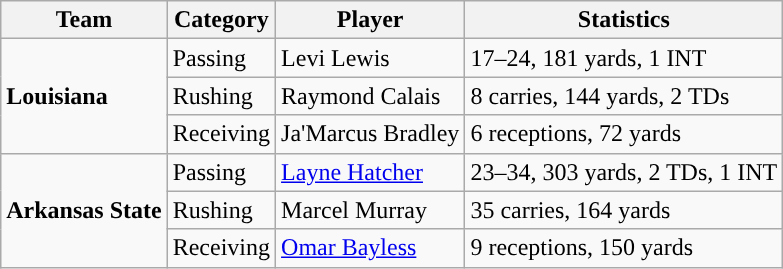<table class="wikitable" style="float: left;">
<tr>
<th>Team</th>
<th>Category</th>
<th>Player</th>
<th>Statistics</th>
</tr>
<tr>
<td rowspan=3><strong>Louisiana</strong></td>
<td>Passing</td>
<td>Levi Lewis</td>
<td>17–24, 181 yards, 1 INT</td>
</tr>
<tr>
<td>Rushing</td>
<td>Raymond Calais</td>
<td>8 carries, 144 yards, 2 TDs</td>
</tr>
<tr>
<td>Receiving</td>
<td>Ja'Marcus Bradley</td>
<td>6 receptions, 72 yards</td>
</tr>
<tr>
<td rowspan=3><strong>Arkansas State</strong></td>
<td>Passing</td>
<td><a href='#'>Layne Hatcher</a></td>
<td>23–34, 303 yards, 2 TDs, 1 INT</td>
</tr>
<tr>
<td>Rushing</td>
<td>Marcel Murray</td>
<td>35 carries, 164 yards</td>
</tr>
<tr>
<td>Receiving</td>
<td><a href='#'>Omar Bayless</a></td>
<td>9 receptions, 150 yards</td>
</tr>
</table>
